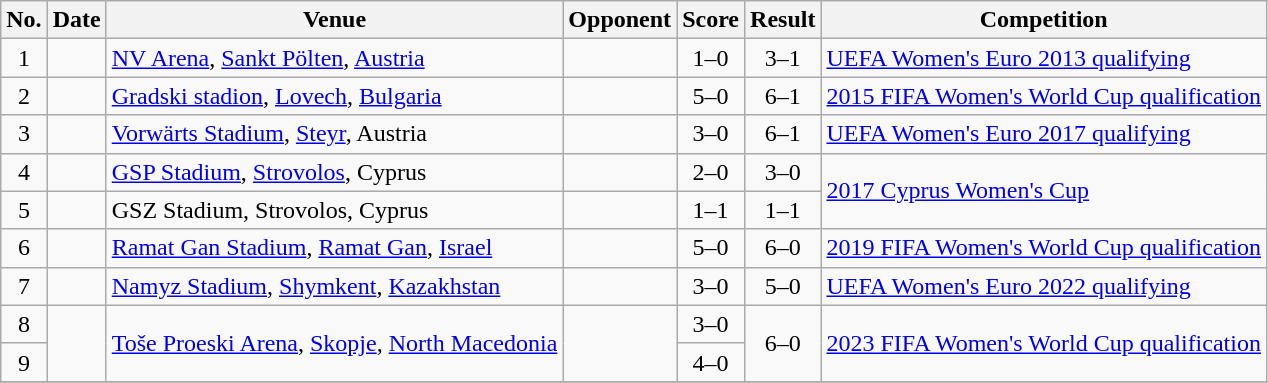<table class="wikitable sortable">
<tr>
<th scope="col">No.</th>
<th scope="col">Date</th>
<th scope="col">Venue</th>
<th scope="col">Opponent</th>
<th scope="col">Score</th>
<th scope="col">Result</th>
<th scope="col">Competition</th>
</tr>
<tr>
<td style="text-align:center">1</td>
<td></td>
<td><a href='#'>NV Arena</a>, <a href='#'>Sankt Pölten</a>, <a href='#'>Austria</a></td>
<td></td>
<td style="text-align:center">1–0</td>
<td style="text-align:center">3–1</td>
<td><a href='#'>UEFA Women's Euro 2013 qualifying</a></td>
</tr>
<tr>
<td style="text-align:center">2</td>
<td></td>
<td><a href='#'>Gradski stadion</a>, <a href='#'>Lovech</a>, <a href='#'>Bulgaria</a></td>
<td></td>
<td style="text-align:center">5–0</td>
<td style="text-align:center">6–1</td>
<td><a href='#'>2015 FIFA Women's World Cup qualification</a></td>
</tr>
<tr>
<td style="text-align:center">3</td>
<td></td>
<td><a href='#'>Vorwärts Stadium</a>, <a href='#'>Steyr</a>, Austria</td>
<td></td>
<td style="text-align:center">3–0</td>
<td style="text-align:center">6–1</td>
<td><a href='#'>UEFA Women's Euro 2017 qualifying</a></td>
</tr>
<tr>
<td style="text-align:center">4</td>
<td></td>
<td><a href='#'>GSP Stadium</a>, <a href='#'>Strovolos</a>, Cyprus</td>
<td></td>
<td style="text-align:center">2–0</td>
<td style="text-align:center">3–0</td>
<td rowspan="2"><a href='#'>2017 Cyprus Women's Cup</a></td>
</tr>
<tr>
<td style="text-align:center">5</td>
<td></td>
<td>GSZ Stadium, Strovolos, Cyprus</td>
<td></td>
<td style="text-align:center">1–1</td>
<td style="text-align:center">1–1</td>
</tr>
<tr>
<td style="text-align:center">6</td>
<td></td>
<td><a href='#'>Ramat Gan Stadium</a>, <a href='#'>Ramat Gan</a>, <a href='#'>Israel</a></td>
<td></td>
<td style="text-align:center">5–0</td>
<td style="text-align:center">6–0</td>
<td><a href='#'>2019 FIFA Women's World Cup qualification</a></td>
</tr>
<tr>
<td style="text-align:center">7</td>
<td></td>
<td><a href='#'>Namyz Stadium</a>, <a href='#'>Shymkent</a>, <a href='#'>Kazakhstan</a></td>
<td></td>
<td style="text-align:center">3–0</td>
<td style="text-align:center">5–0</td>
<td><a href='#'>UEFA Women's Euro 2022 qualifying</a></td>
</tr>
<tr>
<td style="text-align:center">8</td>
<td rowspan="2"></td>
<td rowspan="2"><a href='#'>Toše Proeski Arena</a>, <a href='#'>Skopje</a>, <a href='#'>North Macedonia</a></td>
<td rowspan="2"></td>
<td style="text-align:center">3–0</td>
<td rowspan="2" style="text-align:center">6–0</td>
<td rowspan="2"><a href='#'>2023 FIFA Women's World Cup qualification</a></td>
</tr>
<tr>
<td style="text-align:center">9</td>
<td style="text-align:center">4–0</td>
</tr>
<tr>
</tr>
</table>
